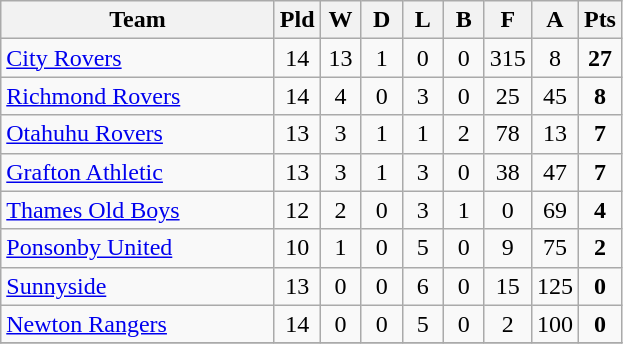<table class="wikitable" style="text-align:center;">
<tr>
<th width=175>Team</th>
<th width=20 abbr="Played">Pld</th>
<th width=20 abbr="Won">W</th>
<th width=20 abbr="Drawn">D</th>
<th width=20 abbr="Lost">L</th>
<th width=20 abbr="Bye">B</th>
<th width=20 abbr="For">F</th>
<th width=20 abbr="Against">A</th>
<th width=20 abbr="Points">Pts</th>
</tr>
<tr>
<td style="text-align:left;"><a href='#'>City Rovers</a></td>
<td>14</td>
<td>13</td>
<td>1</td>
<td>0</td>
<td>0</td>
<td>315</td>
<td>8</td>
<td><strong>27</strong></td>
</tr>
<tr>
<td style="text-align:left;"><a href='#'>Richmond Rovers</a></td>
<td>14</td>
<td>4</td>
<td>0</td>
<td>3</td>
<td>0</td>
<td>25</td>
<td>45</td>
<td><strong>8</strong></td>
</tr>
<tr>
<td style="text-align:left;"><a href='#'>Otahuhu Rovers</a></td>
<td>13</td>
<td>3</td>
<td>1</td>
<td>1</td>
<td>2</td>
<td>78</td>
<td>13</td>
<td><strong>7</strong></td>
</tr>
<tr>
<td style="text-align:left;"><a href='#'>Grafton Athletic</a></td>
<td>13</td>
<td>3</td>
<td>1</td>
<td>3</td>
<td>0</td>
<td>38</td>
<td>47</td>
<td><strong>7</strong></td>
</tr>
<tr>
<td style="text-align:left;"><a href='#'>Thames Old Boys</a></td>
<td>12</td>
<td>2</td>
<td>0</td>
<td>3</td>
<td>1</td>
<td>0</td>
<td>69</td>
<td><strong>4</strong></td>
</tr>
<tr>
<td style="text-align:left;"><a href='#'>Ponsonby United</a></td>
<td>10</td>
<td>1</td>
<td>0</td>
<td>5</td>
<td>0</td>
<td>9</td>
<td>75</td>
<td><strong>2</strong></td>
</tr>
<tr>
<td style="text-align:left;"><a href='#'>Sunnyside</a></td>
<td>13</td>
<td>0</td>
<td>0</td>
<td>6</td>
<td>0</td>
<td>15</td>
<td>125</td>
<td><strong>0</strong></td>
</tr>
<tr>
<td style="text-align:left;"><a href='#'>Newton Rangers</a></td>
<td>14</td>
<td>0</td>
<td>0</td>
<td>5</td>
<td>0</td>
<td>2</td>
<td>100</td>
<td><strong>0</strong></td>
</tr>
<tr>
</tr>
</table>
